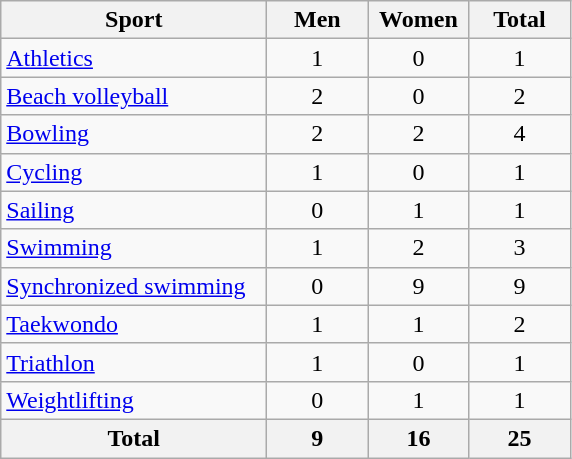<table class="wikitable sortable" style="text-align:center">
<tr>
<th width=170>Sport</th>
<th width=60>Men</th>
<th width=60>Women</th>
<th width=60>Total</th>
</tr>
<tr>
<td align=left><a href='#'>Athletics</a></td>
<td>1</td>
<td>0</td>
<td>1</td>
</tr>
<tr>
<td align=left><a href='#'>Beach volleyball</a></td>
<td>2</td>
<td>0</td>
<td>2</td>
</tr>
<tr>
<td align=left><a href='#'>Bowling</a></td>
<td>2</td>
<td>2</td>
<td>4</td>
</tr>
<tr>
<td align=left><a href='#'>Cycling</a></td>
<td>1</td>
<td>0</td>
<td>1</td>
</tr>
<tr>
<td align=left><a href='#'>Sailing</a></td>
<td>0</td>
<td>1</td>
<td>1</td>
</tr>
<tr>
<td align=left><a href='#'>Swimming</a></td>
<td>1</td>
<td>2</td>
<td>3</td>
</tr>
<tr>
<td align=left><a href='#'>Synchronized swimming</a></td>
<td>0</td>
<td>9</td>
<td>9</td>
</tr>
<tr>
<td align=left><a href='#'>Taekwondo</a></td>
<td>1</td>
<td>1</td>
<td>2</td>
</tr>
<tr>
<td align=left><a href='#'>Triathlon</a></td>
<td>1</td>
<td>0</td>
<td>1</td>
</tr>
<tr>
<td align=left><a href='#'>Weightlifting</a></td>
<td>0</td>
<td>1</td>
<td>1</td>
</tr>
<tr>
<th>Total</th>
<th>9</th>
<th>16</th>
<th>25</th>
</tr>
</table>
